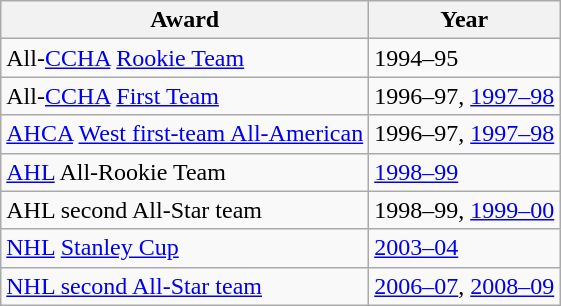<table class="wikitable">
<tr>
<th>Award</th>
<th>Year</th>
</tr>
<tr>
<td>All-<a href='#'>CCHA</a> <a href='#'>Rookie Team</a></td>
<td 1994–95 NCAA Division I men's ice hockey season>1994–95</td>
</tr>
<tr>
<td>All-<a href='#'>CCHA</a> <a href='#'>First Team</a></td>
<td 1996–97 NCAA Division I men's ice hockey season>1996–97, <a href='#'>1997–98</a></td>
</tr>
<tr>
<td><a href='#'>AHCA</a> <a href='#'>West first-team All-American</a></td>
<td 1996–97 NCAA Division I men's ice hockey season>1996–97, <a href='#'>1997–98</a></td>
</tr>
<tr>
<td><a href='#'>AHL</a> All-Rookie Team</td>
<td><a href='#'>1998–99</a></td>
</tr>
<tr>
<td>AHL second All-Star team</td>
<td>1998–99, <a href='#'>1999–00</a></td>
</tr>
<tr>
<td><a href='#'>NHL</a> <a href='#'>Stanley Cup</a></td>
<td><a href='#'>2003–04</a></td>
</tr>
<tr>
<td><a href='#'>NHL second All-Star team</a></td>
<td><a href='#'>2006–07</a>, <a href='#'>2008–09</a></td>
</tr>
</table>
